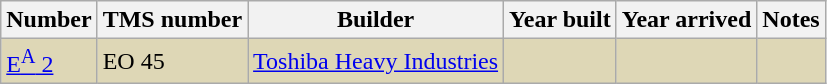<table class="sortable wikitable" border="1">
<tr>
<th>Number</th>
<th>TMS number</th>
<th>Builder</th>
<th>Year built</th>
<th>Year arrived</th>
<th>Notes</th>
</tr>
<tr style="background:#DED7B6;">
<td><a href='#'>E<sup>A</sup> 2</a></td>
<td>EO 45</td>
<td><a href='#'>Toshiba Heavy Industries</a></td>
<td></td>
<td></td>
<td></td>
</tr>
</table>
